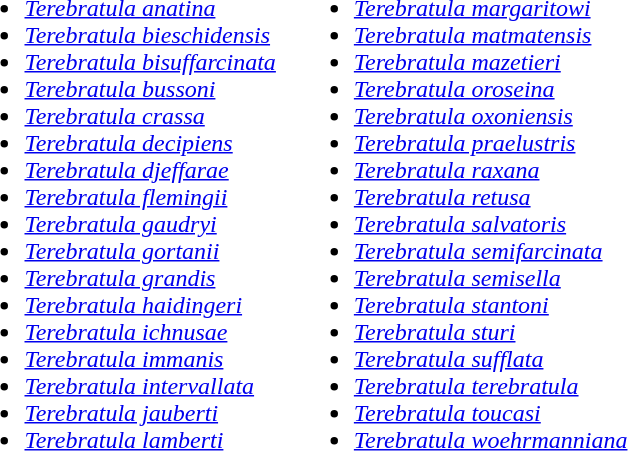<table border="0" cellpadding="05">
<tr>
<td><br><ul><li><em><a href='#'>Terebratula anatina</a></em></li><li><em><a href='#'>Terebratula bieschidensis</a></em></li><li><em><a href='#'>Terebratula bisuffarcinata</a></em></li><li><em><a href='#'>Terebratula bussoni</a></em></li><li><em><a href='#'>Terebratula crassa</a></em></li><li><em><a href='#'>Terebratula decipiens</a></em></li><li><em><a href='#'>Terebratula djeffarae</a></em></li><li><em><a href='#'>Terebratula flemingii</a></em></li><li><em><a href='#'>Terebratula gaudryi</a></em></li><li><em><a href='#'>Terebratula gortanii</a></em></li><li><em><a href='#'>Terebratula grandis</a></em></li><li><em><a href='#'>Terebratula haidingeri</a></em></li><li><em><a href='#'>Terebratula ichnusae</a></em></li><li><em><a href='#'>Terebratula immanis</a></em></li><li><em><a href='#'>Terebratula intervallata</a></em></li><li><em><a href='#'>Terebratula jauberti</a></em></li><li><em><a href='#'>Terebratula lamberti</a></em></li></ul></td>
<td><br><ul><li><em><a href='#'>Terebratula margaritowi</a></em></li><li><em><a href='#'>Terebratula matmatensis</a></em></li><li><em><a href='#'>Terebratula mazetieri</a></em></li><li><em><a href='#'>Terebratula oroseina</a></em></li><li><em><a href='#'>Terebratula oxoniensis</a></em></li><li><em><a href='#'>Terebratula praelustris</a></em></li><li><em><a href='#'>Terebratula raxana</a></em></li><li><em><a href='#'>Terebratula retusa</a></em></li><li><em><a href='#'>Terebratula salvatoris</a></em></li><li><em><a href='#'>Terebratula semifarcinata</a></em></li><li><em><a href='#'>Terebratula semisella</a></em></li><li><em><a href='#'>Terebratula stantoni</a></em></li><li><em><a href='#'>Terebratula sturi</a></em></li><li><em><a href='#'>Terebratula sufflata</a></em></li><li><em><a href='#'>Terebratula terebratula</a></em></li><li><em><a href='#'>Terebratula toucasi</a></em></li><li><em><a href='#'>Terebratula woehrmanniana</a></em></li></ul></td>
</tr>
</table>
